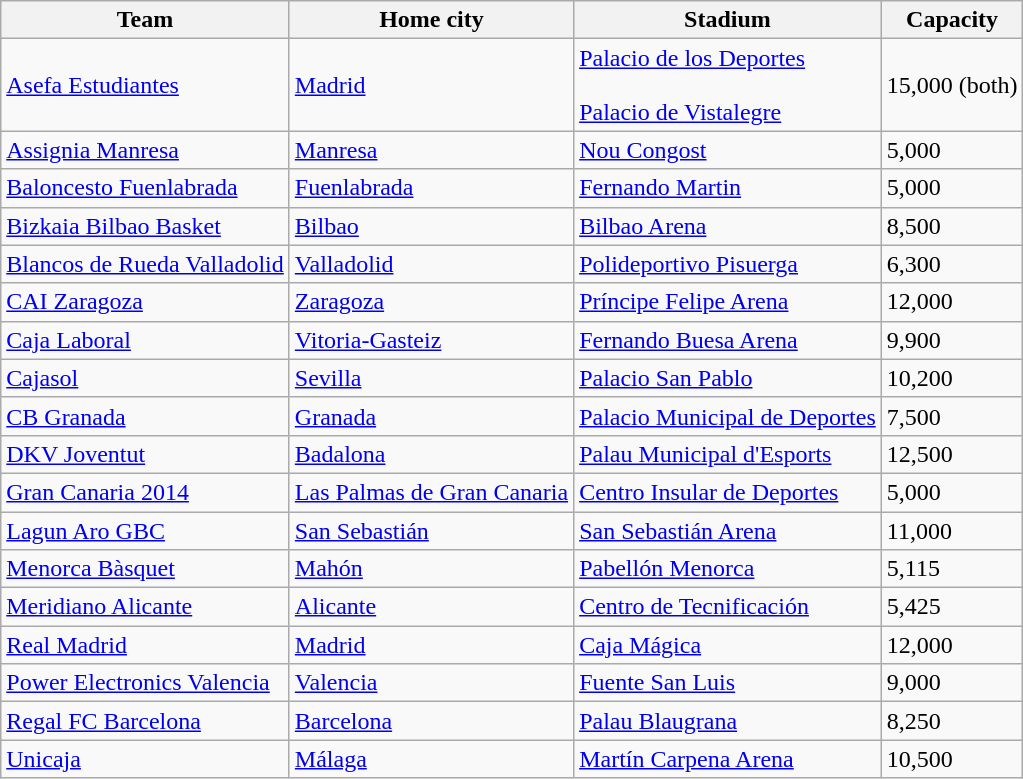<table class="wikitable sortable">
<tr>
<th>Team</th>
<th>Home city</th>
<th>Stadium</th>
<th>Capacity</th>
</tr>
<tr>
<td><a href='#'>Asefa Estudiantes</a></td>
<td><a href='#'>Madrid</a></td>
<td><a href='#'>Palacio de los Deportes</a><br><br><a href='#'>Palacio de Vistalegre</a></td>
<td>15,000 (both)</td>
</tr>
<tr>
<td><a href='#'>Assignia Manresa</a></td>
<td><a href='#'>Manresa</a></td>
<td><a href='#'>Nou Congost</a></td>
<td>5,000</td>
</tr>
<tr>
<td><a href='#'>Baloncesto Fuenlabrada</a></td>
<td><a href='#'>Fuenlabrada</a></td>
<td><a href='#'>Fernando Martin</a></td>
<td>5,000</td>
</tr>
<tr>
<td><a href='#'>Bizkaia Bilbao Basket</a></td>
<td><a href='#'>Bilbao</a></td>
<td><a href='#'>Bilbao Arena</a></td>
<td>8,500</td>
</tr>
<tr>
<td><a href='#'>Blancos de Rueda Valladolid</a></td>
<td><a href='#'>Valladolid</a></td>
<td><a href='#'>Polideportivo Pisuerga</a></td>
<td>6,300</td>
</tr>
<tr>
<td><a href='#'>CAI Zaragoza</a></td>
<td><a href='#'>Zaragoza</a></td>
<td><a href='#'>Príncipe Felipe Arena</a></td>
<td>12,000</td>
</tr>
<tr>
<td><a href='#'>Caja Laboral</a></td>
<td><a href='#'>Vitoria-Gasteiz</a></td>
<td><a href='#'>Fernando Buesa Arena</a></td>
<td>9,900</td>
</tr>
<tr>
<td><a href='#'>Cajasol</a></td>
<td><a href='#'>Sevilla</a></td>
<td><a href='#'>Palacio San Pablo</a></td>
<td>10,200</td>
</tr>
<tr>
<td><a href='#'>CB Granada</a></td>
<td><a href='#'>Granada</a></td>
<td><a href='#'>Palacio Municipal de Deportes</a></td>
<td>7,500</td>
</tr>
<tr>
<td><a href='#'>DKV Joventut</a></td>
<td><a href='#'>Badalona</a></td>
<td><a href='#'>Palau Municipal d'Esports</a></td>
<td>12,500</td>
</tr>
<tr>
<td><a href='#'>Gran Canaria 2014</a></td>
<td><a href='#'>Las Palmas de Gran Canaria</a></td>
<td><a href='#'>Centro Insular de Deportes</a></td>
<td>5,000</td>
</tr>
<tr>
<td><a href='#'>Lagun Aro GBC</a></td>
<td><a href='#'>San Sebastián</a></td>
<td><a href='#'>San Sebastián Arena</a></td>
<td>11,000</td>
</tr>
<tr>
<td><a href='#'>Menorca Bàsquet</a></td>
<td><a href='#'>Mahón</a></td>
<td><a href='#'>Pabellón Menorca</a></td>
<td>5,115</td>
</tr>
<tr>
<td><a href='#'>Meridiano Alicante</a></td>
<td><a href='#'>Alicante</a></td>
<td><a href='#'>Centro de Tecnificación</a></td>
<td>5,425</td>
</tr>
<tr>
<td><a href='#'>Real Madrid</a></td>
<td><a href='#'>Madrid</a></td>
<td><a href='#'>Caja Mágica</a></td>
<td>12,000</td>
</tr>
<tr>
<td><a href='#'>Power Electronics Valencia</a></td>
<td><a href='#'>Valencia</a></td>
<td><a href='#'>Fuente San Luis</a></td>
<td>9,000</td>
</tr>
<tr>
<td><a href='#'>Regal FC Barcelona</a></td>
<td><a href='#'>Barcelona</a></td>
<td><a href='#'>Palau Blaugrana</a></td>
<td>8,250</td>
</tr>
<tr>
<td><a href='#'>Unicaja</a></td>
<td><a href='#'>Málaga</a></td>
<td><a href='#'>Martín Carpena Arena</a></td>
<td>10,500</td>
</tr>
</table>
